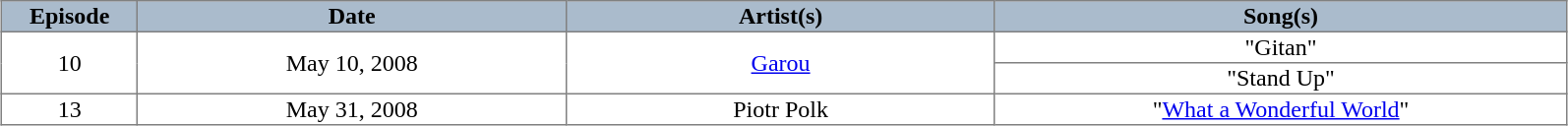<table style="text-align: center; width: 84%; margin: 0 auto; border-collapse: collapse" border="1" cellpadding="1" cellspacing="1">
<tr style="background: #ABC">
<th width="4%">Episode</th>
<th width="15%">Date</th>
<th width="15%">Artist(s)</th>
<th width="20%">Song(s)</th>
</tr>
<tr>
<td rowspan=2>10</td>
<td rowspan=2>May 10, 2008</td>
<td rowspan=2><a href='#'>Garou</a></td>
<td>"Gitan"</td>
</tr>
<tr>
<td>"Stand Up"</td>
</tr>
<tr>
<td>13</td>
<td>May 31, 2008</td>
<td>Piotr Polk</td>
<td>"<a href='#'>What a Wonderful World</a>"</td>
</tr>
</table>
